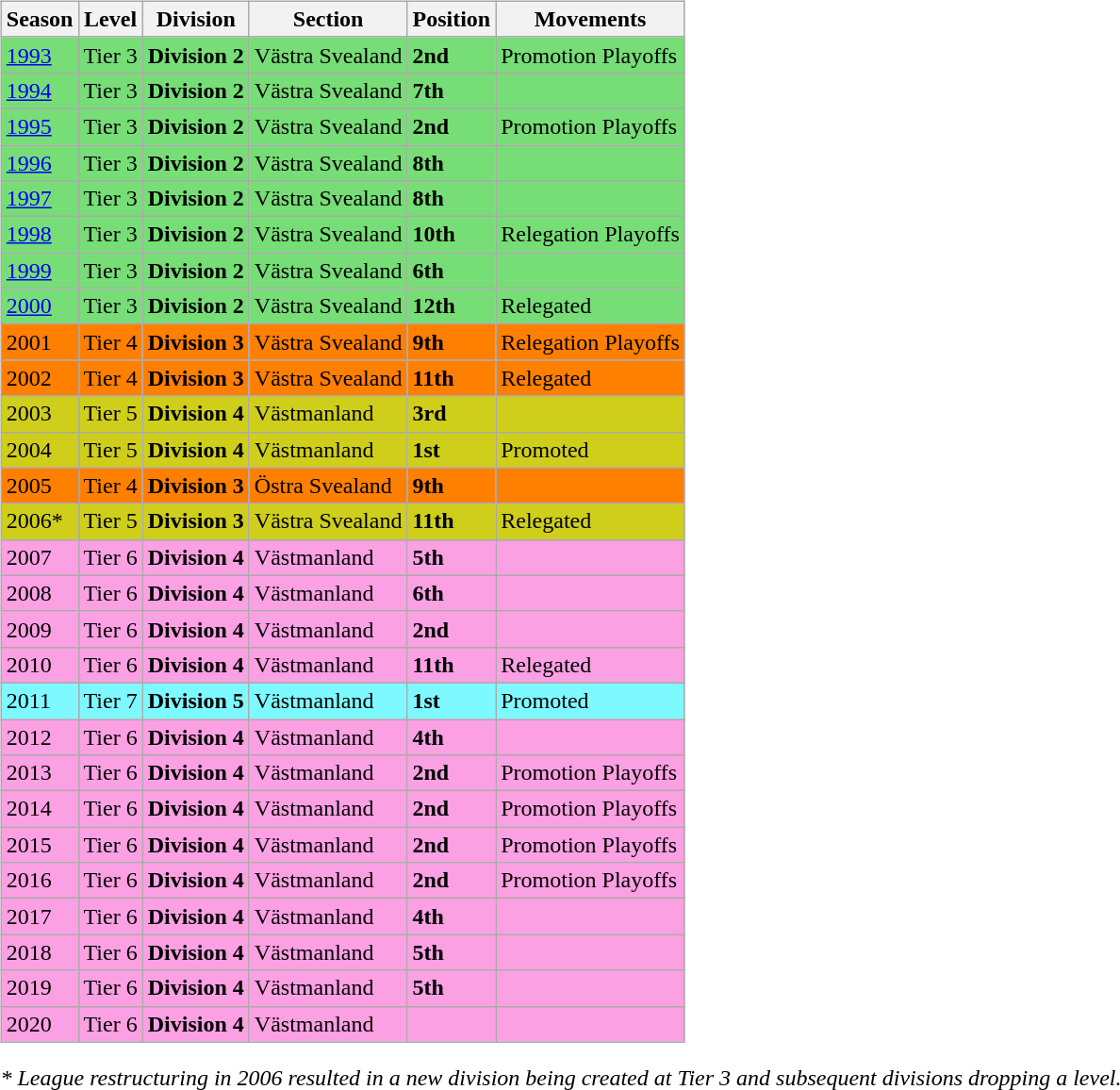<table>
<tr>
<td valign="top" width=0%><br><table class="wikitable">
<tr style="background:#f0f6fa;">
<th><strong>Season</strong></th>
<th><strong>Level</strong></th>
<th><strong>Division</strong></th>
<th><strong>Section</strong></th>
<th><strong>Position</strong></th>
<th><strong>Movements</strong></th>
</tr>
<tr>
<td style="background:#77DD77;"><a href='#'>1993</a></td>
<td style="background:#77DD77;">Tier 3</td>
<td style="background:#77DD77;"><strong>Division 2</strong></td>
<td style="background:#77DD77;">Västra Svealand</td>
<td style="background:#77DD77;"><strong>2nd</strong></td>
<td style="background:#77DD77;">Promotion Playoffs</td>
</tr>
<tr>
<td style="background:#77DD77;"><a href='#'>1994</a></td>
<td style="background:#77DD77;">Tier 3</td>
<td style="background:#77DD77;"><strong>Division 2</strong></td>
<td style="background:#77DD77;">Västra Svealand</td>
<td style="background:#77DD77;"><strong>7th</strong></td>
<td style="background:#77DD77;"></td>
</tr>
<tr>
<td style="background:#77DD77;"><a href='#'>1995</a></td>
<td style="background:#77DD77;">Tier 3</td>
<td style="background:#77DD77;"><strong>Division 2</strong></td>
<td style="background:#77DD77;">Västra Svealand</td>
<td style="background:#77DD77;"><strong>2nd</strong></td>
<td style="background:#77DD77;">Promotion Playoffs</td>
</tr>
<tr>
<td style="background:#77DD77;"><a href='#'>1996</a></td>
<td style="background:#77DD77;">Tier 3</td>
<td style="background:#77DD77;"><strong>Division 2</strong></td>
<td style="background:#77DD77;">Västra Svealand</td>
<td style="background:#77DD77;"><strong>8th</strong></td>
<td style="background:#77DD77;"></td>
</tr>
<tr>
<td style="background:#77DD77;"><a href='#'>1997</a></td>
<td style="background:#77DD77;">Tier 3</td>
<td style="background:#77DD77;"><strong>Division 2</strong></td>
<td style="background:#77DD77;">Västra Svealand</td>
<td style="background:#77DD77;"><strong>8th</strong></td>
<td style="background:#77DD77;"></td>
</tr>
<tr>
<td style="background:#77DD77;"><a href='#'>1998</a></td>
<td style="background:#77DD77;">Tier 3</td>
<td style="background:#77DD77;"><strong>Division 2</strong></td>
<td style="background:#77DD77;">Västra Svealand</td>
<td style="background:#77DD77;"><strong>10th</strong></td>
<td style="background:#77DD77;">Relegation Playoffs</td>
</tr>
<tr>
<td style="background:#77DD77;"><a href='#'>1999</a></td>
<td style="background:#77DD77;">Tier 3</td>
<td style="background:#77DD77;"><strong>Division 2</strong></td>
<td style="background:#77DD77;">Västra Svealand</td>
<td style="background:#77DD77;"><strong>6th</strong></td>
<td style="background:#77DD77;"></td>
</tr>
<tr>
<td style="background:#77DD77;"><a href='#'>2000</a></td>
<td style="background:#77DD77;">Tier 3</td>
<td style="background:#77DD77;"><strong>Division 2</strong></td>
<td style="background:#77DD77;">Västra Svealand</td>
<td style="background:#77DD77;"><strong>12th</strong></td>
<td style="background:#77DD77;">Relegated</td>
</tr>
<tr>
<td style="background:#FF7F00;">2001</td>
<td style="background:#FF7F00;">Tier 4</td>
<td style="background:#FF7F00;"><strong>Division 3</strong></td>
<td style="background:#FF7F00;">Västra Svealand</td>
<td style="background:#FF7F00;"><strong>9th</strong></td>
<td style="background:#FF7F00;">Relegation Playoffs</td>
</tr>
<tr>
<td style="background:#FF7F00;">2002</td>
<td style="background:#FF7F00;">Tier 4</td>
<td style="background:#FF7F00;"><strong>Division 3</strong></td>
<td style="background:#FF7F00;">Västra Svealand</td>
<td style="background:#FF7F00;"><strong>11th</strong></td>
<td style="background:#FF7F00;">Relegated</td>
</tr>
<tr>
<td style="background:#CECE1B;">2003</td>
<td style="background:#CECE1B;">Tier 5</td>
<td style="background:#CECE1B;"><strong>Division 4</strong></td>
<td style="background:#CECE1B;">Västmanland</td>
<td style="background:#CECE1B;"><strong>3rd</strong></td>
<td style="background:#CECE1B;"></td>
</tr>
<tr>
<td style="background:#CECE1B;">2004</td>
<td style="background:#CECE1B;">Tier 5</td>
<td style="background:#CECE1B;"><strong>Division 4</strong></td>
<td style="background:#CECE1B;">Västmanland</td>
<td style="background:#CECE1B;"><strong>1st</strong></td>
<td style="background:#CECE1B;">Promoted</td>
</tr>
<tr>
<td style="background:#FF7F00;">2005</td>
<td style="background:#FF7F00;">Tier 4</td>
<td style="background:#FF7F00;"><strong>Division 3</strong></td>
<td style="background:#FF7F00;">Östra Svealand</td>
<td style="background:#FF7F00;"><strong>9th</strong></td>
<td style="background:#FF7F00;"></td>
</tr>
<tr>
<td style="background:#CECE1B;">2006*</td>
<td style="background:#CECE1B;">Tier 5</td>
<td style="background:#CECE1B;"><strong>Division 3</strong></td>
<td style="background:#CECE1B;">Västra Svealand</td>
<td style="background:#CECE1B;"><strong>11th</strong></td>
<td style="background:#CECE1B;">Relegated</td>
</tr>
<tr>
<td style="background:#FBA0E3;">2007</td>
<td style="background:#FBA0E3;">Tier 6</td>
<td style="background:#FBA0E3;"><strong>Division 4</strong></td>
<td style="background:#FBA0E3;">Västmanland</td>
<td style="background:#FBA0E3;"><strong>5th</strong></td>
<td style="background:#FBA0E3;"></td>
</tr>
<tr>
<td style="background:#FBA0E3;">2008</td>
<td style="background:#FBA0E3;">Tier 6</td>
<td style="background:#FBA0E3;"><strong>Division 4</strong></td>
<td style="background:#FBA0E3;">Västmanland</td>
<td style="background:#FBA0E3;"><strong>6th</strong></td>
<td style="background:#FBA0E3;"></td>
</tr>
<tr>
<td style="background:#FBA0E3;">2009</td>
<td style="background:#FBA0E3;">Tier 6</td>
<td style="background:#FBA0E3;"><strong>Division 4</strong></td>
<td style="background:#FBA0E3;">Västmanland</td>
<td style="background:#FBA0E3;"><strong>2nd</strong></td>
<td style="background:#FBA0E3;"></td>
</tr>
<tr>
<td style="background:#FBA0E3;">2010</td>
<td style="background:#FBA0E3;">Tier 6</td>
<td style="background:#FBA0E3;"><strong>Division 4</strong></td>
<td style="background:#FBA0E3;">Västmanland</td>
<td style="background:#FBA0E3;"><strong>11th</strong></td>
<td style="background:#FBA0E3;">Relegated</td>
</tr>
<tr>
<td style="background:#7DF9FF;">2011</td>
<td style="background:#7DF9FF;">Tier 7</td>
<td style="background:#7DF9FF;"><strong>Division 5</strong></td>
<td style="background:#7DF9FF;">Västmanland</td>
<td style="background:#7DF9FF;"><strong>1st</strong></td>
<td style="background:#7DF9FF;">Promoted</td>
</tr>
<tr>
<td style="background:#FBA0E3;">2012</td>
<td style="background:#FBA0E3;">Tier 6</td>
<td style="background:#FBA0E3;"><strong>Division 4</strong></td>
<td style="background:#FBA0E3;">Västmanland</td>
<td style="background:#FBA0E3;"><strong>4th</strong></td>
<td style="background:#FBA0E3;"></td>
</tr>
<tr>
<td style="background:#FBA0E3;">2013</td>
<td style="background:#FBA0E3;">Tier 6</td>
<td style="background:#FBA0E3;"><strong>Division 4</strong></td>
<td style="background:#FBA0E3;">Västmanland</td>
<td style="background:#FBA0E3;"><strong>2nd</strong></td>
<td style="background:#FBA0E3;">Promotion Playoffs</td>
</tr>
<tr>
<td style="background:#FBA0E3;">2014</td>
<td style="background:#FBA0E3;">Tier 6</td>
<td style="background:#FBA0E3;"><strong>Division 4</strong></td>
<td style="background:#FBA0E3;">Västmanland</td>
<td style="background:#FBA0E3;"><strong>2nd</strong></td>
<td style="background:#FBA0E3;">Promotion Playoffs</td>
</tr>
<tr>
<td style="background:#FBA0E3;">2015</td>
<td style="background:#FBA0E3;">Tier 6</td>
<td style="background:#FBA0E3;"><strong>Division 4</strong></td>
<td style="background:#FBA0E3;">Västmanland</td>
<td style="background:#FBA0E3;"><strong>2nd</strong></td>
<td style="background:#FBA0E3;">Promotion Playoffs</td>
</tr>
<tr>
<td style="background:#FBA0E3;">2016</td>
<td style="background:#FBA0E3;">Tier 6</td>
<td style="background:#FBA0E3;"><strong>Division 4</strong></td>
<td style="background:#FBA0E3;">Västmanland</td>
<td style="background:#FBA0E3;"><strong>2nd</strong></td>
<td style="background:#FBA0E3;">Promotion Playoffs</td>
</tr>
<tr>
<td style="background:#FBA0E3;">2017</td>
<td style="background:#FBA0E3;">Tier 6</td>
<td style="background:#FBA0E3;"><strong>Division 4</strong></td>
<td style="background:#FBA0E3;">Västmanland</td>
<td style="background:#FBA0E3;"><strong>4th</strong></td>
<td style="background:#FBA0E3;"></td>
</tr>
<tr>
<td style="background:#FBA0E3;">2018</td>
<td style="background:#FBA0E3;">Tier 6</td>
<td style="background:#FBA0E3;"><strong>Division 4</strong></td>
<td style="background:#FBA0E3;">Västmanland</td>
<td style="background:#FBA0E3;"><strong>5th</strong></td>
<td style="background:#FBA0E3;"></td>
</tr>
<tr>
<td style="background:#FBA0E3;">2019</td>
<td style="background:#FBA0E3;">Tier 6</td>
<td style="background:#FBA0E3;"><strong>Division 4</strong></td>
<td style="background:#FBA0E3;">Västmanland</td>
<td style="background:#FBA0E3;"><strong>5th</strong></td>
<td style="background:#FBA0E3;"></td>
</tr>
<tr>
<td style="background:#FBA0E3;">2020</td>
<td style="background:#FBA0E3;">Tier 6</td>
<td style="background:#FBA0E3;"><strong>Division 4</strong></td>
<td style="background:#FBA0E3;">Västmanland</td>
<td style="background:#FBA0E3;"></td>
<td style="background:#FBA0E3;"></td>
</tr>
</table>
<em>* League restructuring in 2006 resulted in a new division being created at Tier 3 and subsequent divisions dropping a level.</em>
</td>
</tr>
</table>
